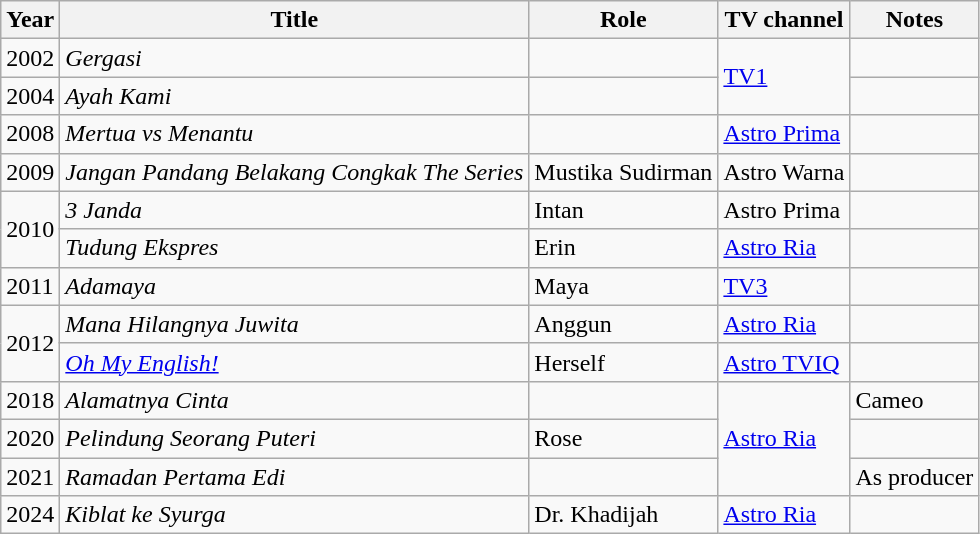<table class="wikitable">
<tr>
<th>Year</th>
<th>Title</th>
<th>Role</th>
<th>TV channel</th>
<th>Notes</th>
</tr>
<tr>
<td>2002</td>
<td><em>Gergasi</em></td>
<td></td>
<td rowspan="2"><a href='#'>TV1</a></td>
<td></td>
</tr>
<tr>
<td>2004</td>
<td><em>Ayah Kami</em></td>
<td></td>
<td></td>
</tr>
<tr>
<td>2008</td>
<td><em>Mertua vs Menantu</em></td>
<td></td>
<td><a href='#'>Astro Prima</a></td>
<td></td>
</tr>
<tr>
<td>2009</td>
<td><em>Jangan Pandang Belakang Congkak The Series</em></td>
<td>Mustika Sudirman</td>
<td>Astro Warna</td>
<td></td>
</tr>
<tr>
<td rowspan="2">2010</td>
<td><em>3 Janda</em></td>
<td>Intan</td>
<td>Astro Prima</td>
<td></td>
</tr>
<tr>
<td><em>Tudung Ekspres</em></td>
<td>Erin</td>
<td><a href='#'>Astro Ria</a></td>
<td></td>
</tr>
<tr>
<td>2011</td>
<td><em>Adamaya</em></td>
<td>Maya</td>
<td><a href='#'>TV3</a></td>
<td></td>
</tr>
<tr>
<td rowspan="2">2012</td>
<td><em>Mana Hilangnya Juwita</em></td>
<td>Anggun</td>
<td><a href='#'>Astro Ria</a></td>
<td></td>
</tr>
<tr>
<td><em><a href='#'>Oh My English!</a></em></td>
<td>Herself</td>
<td><a href='#'>Astro TVIQ</a></td>
<td></td>
</tr>
<tr>
<td>2018</td>
<td><em>Alamatnya Cinta</em></td>
<td></td>
<td rowspan="3"><a href='#'>Astro Ria</a></td>
<td>Cameo</td>
</tr>
<tr>
<td>2020</td>
<td><em>Pelindung Seorang Puteri</em></td>
<td>Rose</td>
<td></td>
</tr>
<tr>
<td>2021</td>
<td><em>Ramadan Pertama Edi</em></td>
<td></td>
<td>As producer</td>
</tr>
<tr>
<td>2024</td>
<td><em>Kiblat ke Syurga</em></td>
<td>Dr. Khadijah</td>
<td><a href='#'>Astro Ria</a></td>
</tr>
</table>
